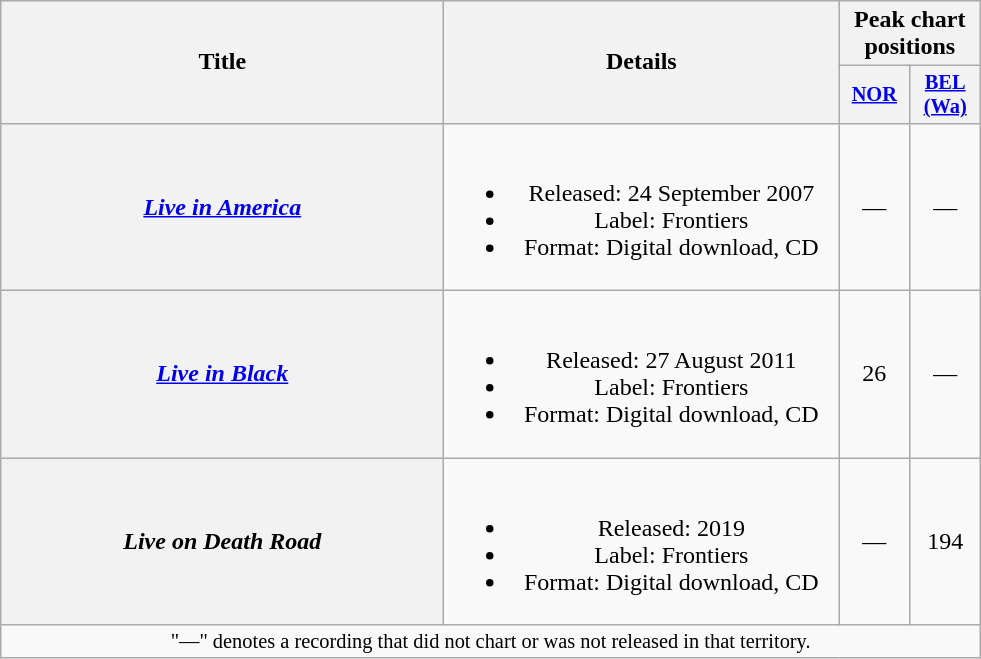<table class="wikitable plainrowheaders" style="text-align:center;" border="1">
<tr>
<th scope="col" rowspan="2" style="width:18em;">Title</th>
<th scope="col" rowspan="2" style="width:16em;">Details</th>
<th scope="col" colspan="2">Peak chart positions</th>
</tr>
<tr>
<th scope="col" style="width:3em;font-size:85%;"><a href='#'>NOR</a><br></th>
<th scope="col" style="width:3em;font-size:85%;"><a href='#'>BEL<br>(Wa)</a><br></th>
</tr>
<tr>
<th scope="row"><em><a href='#'>Live in America</a></em></th>
<td><br><ul><li>Released: 24 September 2007</li><li>Label: Frontiers</li><li>Format: Digital download, CD</li></ul></td>
<td>—</td>
<td>—</td>
</tr>
<tr>
<th scope="row"><em><a href='#'>Live in Black</a></em></th>
<td><br><ul><li>Released: 27 August 2011</li><li>Label: Frontiers</li><li>Format: Digital download, CD</li></ul></td>
<td>26</td>
<td>—</td>
</tr>
<tr>
<th scope="row"><em>Live on Death Road</em></th>
<td><br><ul><li>Released: 2019</li><li>Label: Frontiers</li><li>Format: Digital download, CD</li></ul></td>
<td>—</td>
<td>194</td>
</tr>
<tr>
<td colspan="10" style="font-size:85%">"—" denotes a recording that did not chart or was not released in that territory.</td>
</tr>
</table>
